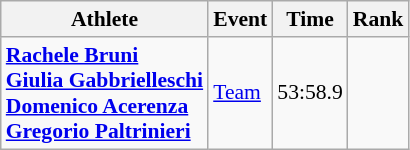<table class="wikitable" style="font-size:90%;">
<tr>
<th>Athlete</th>
<th>Event</th>
<th>Time</th>
<th>Rank</th>
</tr>
<tr align=center>
<td align=left><strong><a href='#'>Rachele Bruni</a><br><a href='#'>Giulia Gabbrielleschi</a><br><a href='#'>Domenico Acerenza</a><br><a href='#'>Gregorio Paltrinieri</a></strong></td>
<td align=left><a href='#'>Team</a></td>
<td>53:58.9</td>
<td></td>
</tr>
</table>
